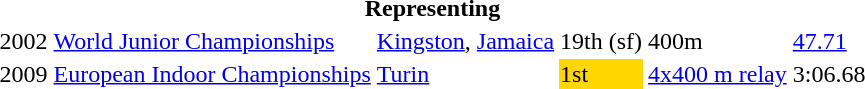<table>
<tr>
<th colspan="6">Representing </th>
</tr>
<tr>
<td>2002</td>
<td><a href='#'>World Junior Championships</a></td>
<td><a href='#'>Kingston</a>, <a href='#'>Jamaica</a></td>
<td>19th (sf)</td>
<td>400m</td>
<td><a href='#'>47.71</a></td>
</tr>
<tr>
<td>2009</td>
<td align=left><a href='#'>European Indoor Championships</a></td>
<td align=left> <a href='#'>Turin</a></td>
<td bgcolor=gold>1st</td>
<td><a href='#'>4x400 m relay</a></td>
<td>3:06.68</td>
</tr>
</table>
